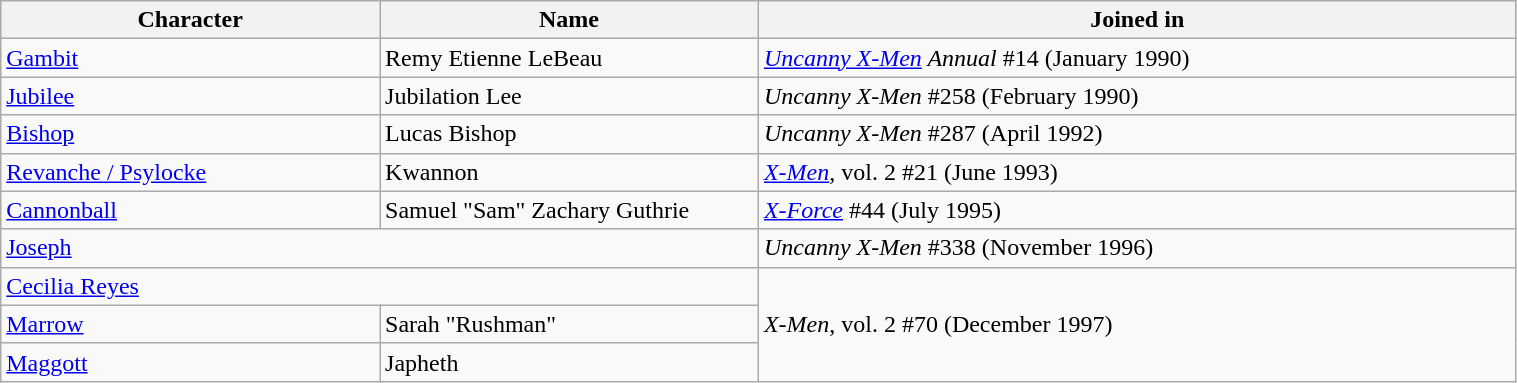<table class="wikitable sortable" style="width:80%;">
<tr>
<th style="width:20%;">Character</th>
<th style="width:20%;">Name</th>
<th style="width:40%;">Joined in</th>
</tr>
<tr>
<td><a href='#'>Gambit</a></td>
<td>Remy Etienne LeBeau</td>
<td><em><a href='#'>Uncanny X-Men</a> Annual</em> #14 (January 1990)</td>
</tr>
<tr>
<td><a href='#'>Jubilee</a></td>
<td>Jubilation Lee</td>
<td><em>Uncanny X-Men</em> #258 (February 1990)</td>
</tr>
<tr>
<td><a href='#'>Bishop</a></td>
<td>Lucas Bishop</td>
<td><em>Uncanny X-Men</em> #287 (April 1992)</td>
</tr>
<tr>
<td><a href='#'>Revanche / Psylocke</a></td>
<td>Kwannon</td>
<td><em><a href='#'>X-Men</a></em>, vol. 2 #21 (June 1993)</td>
</tr>
<tr>
<td><a href='#'>Cannonball</a></td>
<td>Samuel "Sam" Zachary Guthrie</td>
<td><em><a href='#'>X-Force</a></em> #44 (July 1995)</td>
</tr>
<tr>
<td colspan=2><a href='#'>Joseph</a></td>
<td><em>Uncanny X-Men</em> #338 (November 1996)</td>
</tr>
<tr>
<td colspan=2><a href='#'>Cecilia Reyes</a></td>
<td rowspan=3><em>X-Men</em>, vol. 2 #70 (December 1997)</td>
</tr>
<tr>
<td><a href='#'>Marrow</a></td>
<td>Sarah "Rushman"</td>
</tr>
<tr>
<td><a href='#'>Maggott</a></td>
<td>Japheth</td>
</tr>
</table>
